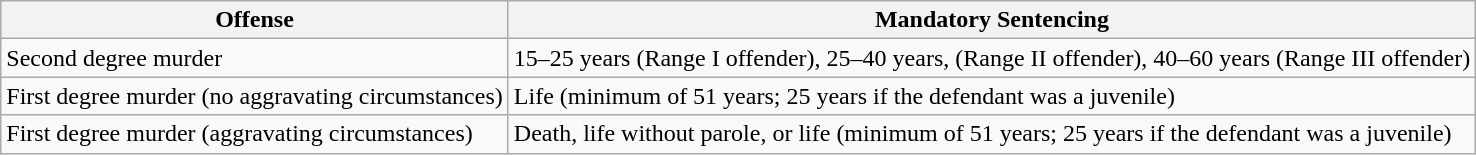<table class="wikitable">
<tr>
<th>Offense</th>
<th>Mandatory Sentencing</th>
</tr>
<tr>
<td>Second degree murder</td>
<td>15–25 years (Range I offender), 25–40 years, (Range II offender), 40–60 years (Range III offender) </td>
</tr>
<tr>
<td>First degree murder (no aggravating circumstances)</td>
<td>Life (minimum of 51 years; 25 years if the defendant was a juvenile)</td>
</tr>
<tr>
<td>First degree murder (aggravating circumstances)</td>
<td>Death, life without parole, or life (minimum of 51 years; 25 years if the defendant was a juvenile)</td>
</tr>
</table>
